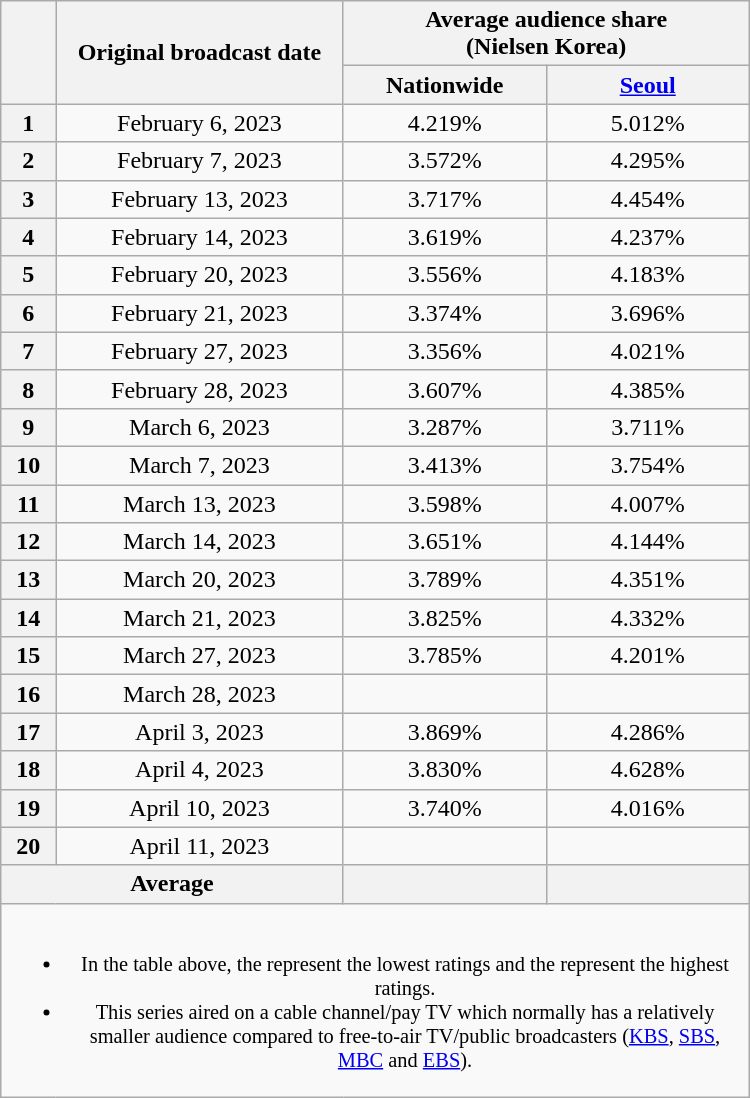<table class="wikitable" style="margin-left:auto; margin-right:auto; width:500px; text-align:center">
<tr>
<th scope="col" rowspan="2"></th>
<th scope="col" rowspan="2">Original broadcast date</th>
<th scope="col" colspan="2">Average audience share<br>(Nielsen Korea)</th>
</tr>
<tr>
<th scope="col" style="width:8em">Nationwide</th>
<th scope="col" style="width:8em"><a href='#'>Seoul</a></th>
</tr>
<tr>
<th scope="col">1</th>
<td>February 6, 2023</td>
<td>4.219% </td>
<td>5.012% </td>
</tr>
<tr>
<th scope="col">2</th>
<td>February 7, 2023</td>
<td>3.572% </td>
<td>4.295% </td>
</tr>
<tr>
<th scope="col">3</th>
<td>February 13, 2023</td>
<td>3.717% </td>
<td>4.454% </td>
</tr>
<tr>
<th scope="col">4</th>
<td>February 14, 2023</td>
<td>3.619% </td>
<td>4.237% </td>
</tr>
<tr>
<th scope="col">5</th>
<td>February 20, 2023</td>
<td>3.556% </td>
<td>4.183% </td>
</tr>
<tr>
<th scope="col">6</th>
<td>February 21, 2023</td>
<td>3.374% </td>
<td>3.696% </td>
</tr>
<tr>
<th scope="col">7</th>
<td>February 27, 2023</td>
<td>3.356% </td>
<td>4.021% </td>
</tr>
<tr>
<th scope="col">8</th>
<td>February 28, 2023</td>
<td>3.607% </td>
<td>4.385% </td>
</tr>
<tr>
<th scope="col">9</th>
<td>March 6, 2023</td>
<td>3.287% </td>
<td>3.711% </td>
</tr>
<tr>
<th scope="col">10</th>
<td>March 7, 2023</td>
<td>3.413% </td>
<td>3.754% </td>
</tr>
<tr>
<th scope="col">11</th>
<td>March 13, 2023</td>
<td>3.598% </td>
<td>4.007% </td>
</tr>
<tr>
<th scope="col">12</th>
<td>March 14, 2023</td>
<td>3.651% </td>
<td>4.144% </td>
</tr>
<tr>
<th scope="col">13</th>
<td>March 20, 2023</td>
<td>3.789% </td>
<td>4.351% </td>
</tr>
<tr>
<th scope="col">14</th>
<td>March 21, 2023</td>
<td>3.825% </td>
<td>4.332% </td>
</tr>
<tr>
<th scope="col">15</th>
<td>March 27, 2023</td>
<td>3.785% </td>
<td>4.201% </td>
</tr>
<tr>
<th scope="col">16</th>
<td>March 28, 2023</td>
<td><strong></strong> </td>
<td><strong></strong> </td>
</tr>
<tr>
<th scope="col">17</th>
<td>April 3, 2023</td>
<td>3.869% </td>
<td>4.286% </td>
</tr>
<tr>
<th scope="col">18</th>
<td>April 4, 2023</td>
<td>3.830% </td>
<td>4.628% </td>
</tr>
<tr>
<th scope="col">19</th>
<td>April 10, 2023</td>
<td>3.740% </td>
<td>4.016% </td>
</tr>
<tr>
<th scope="col">20</th>
<td>April 11, 2023</td>
<td><strong></strong> </td>
<td><strong></strong> </td>
</tr>
<tr>
<th colspan="2">Average</th>
<th></th>
<th></th>
</tr>
<tr>
<td colspan="4" style="font-size:85%"><br><ul><li>In the table above, the <strong></strong> represent the lowest ratings and the <strong></strong> represent the highest ratings.</li><li>This series aired on a cable channel/pay TV which normally has a relatively smaller audience compared to free-to-air TV/public broadcasters (<a href='#'>KBS</a>, <a href='#'>SBS</a>, <a href='#'>MBC</a> and <a href='#'>EBS</a>).</li></ul></td>
</tr>
</table>
